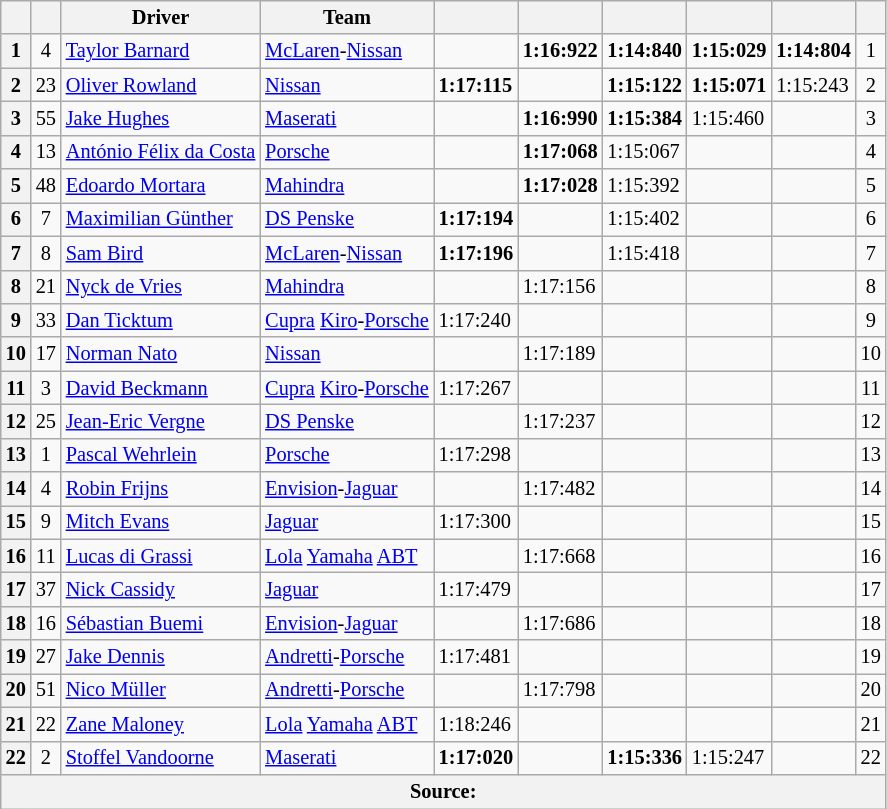<table class="wikitable sortable" style="font-size: 85%">
<tr>
<th scope="col"></th>
<th scope="col"></th>
<th scope="col">Driver</th>
<th scope="col">Team</th>
<th scope="col"></th>
<th scope="col"></th>
<th scope="col"></th>
<th scope="col"></th>
<th scope="col"></th>
<th scope="col"></th>
</tr>
<tr>
<th scope="row">1</th>
<td align="center">4</td>
<td data-sort-value=""> <a href='#'>Taylor Barnard</a></td>
<td><a href='#'>McLaren</a>-<a href='#'>Nissan</a></td>
<td></td>
<td><strong>1:16:922</strong></td>
<td><strong>1:14:840</strong></td>
<td><strong>1:15:029</strong></td>
<td><strong>1:14:804</strong></td>
<td align="center">1</td>
</tr>
<tr>
<th scope="row">2</th>
<td align="center">23</td>
<td data-sort-value=""> <a href='#'>Oliver Rowland</a></td>
<td><a href='#'>Nissan</a></td>
<td><strong>1:17:115</strong></td>
<td></td>
<td><strong>1:15:122</strong></td>
<td><strong>1:15:071</strong></td>
<td>1:15:243</td>
<td align="center">2</td>
</tr>
<tr>
<th scope="row">3</th>
<td align="center">55</td>
<td data-sort-value=""> <a href='#'>Jake Hughes</a></td>
<td><a href='#'>Maserati</a></td>
<td></td>
<td><strong>1:16:990</strong></td>
<td><strong>1:15:384</strong></td>
<td>1:15:460</td>
<td></td>
<td align="center">3</td>
</tr>
<tr>
<th scope="row">4</th>
<td align="center">13</td>
<td data-sort-value=""> <a href='#'>António Félix da Costa</a></td>
<td><a href='#'>Porsche</a></td>
<td></td>
<td><strong>1:17:068</strong></td>
<td>1:15:067</td>
<td></td>
<td></td>
<td align="center">4</td>
</tr>
<tr>
<th scope="row">5</th>
<td align="center">48</td>
<td data-sort-value=""> <a href='#'>Edoardo Mortara</a></td>
<td><a href='#'>Mahindra</a></td>
<td></td>
<td><strong>1:17:028</strong></td>
<td>1:15:392</td>
<td></td>
<td></td>
<td align="center">5</td>
</tr>
<tr>
<th scope="row">6</th>
<td align="center">7</td>
<td data-sort-value=""> <a href='#'>Maximilian Günther</a></td>
<td><a href='#'>DS Penske</a></td>
<td><strong>1:17:194</strong></td>
<td></td>
<td>1:15:402</td>
<td></td>
<td></td>
<td align="center">6</td>
</tr>
<tr>
<th scope="row">7</th>
<td align="center">8</td>
<td data-sort-value=""> <a href='#'>Sam Bird</a></td>
<td><a href='#'>McLaren</a>-<a href='#'>Nissan</a></td>
<td><strong>1:17:196</strong></td>
<td></td>
<td>1:15:418</td>
<td></td>
<td></td>
<td align="center">7</td>
</tr>
<tr>
<th scope="row">8</th>
<td align="center">21</td>
<td data-sort-value=""> <a href='#'>Nyck de Vries</a></td>
<td><a href='#'>Mahindra</a></td>
<td></td>
<td>1:17:156</td>
<td></td>
<td></td>
<td></td>
<td align="center">8</td>
</tr>
<tr>
<th scope="row">9</th>
<td align="center">33</td>
<td data-sort-value=""> <a href='#'>Dan Ticktum</a></td>
<td><a href='#'>Cupra</a> <a href='#'>Kiro</a>-<a href='#'>Porsche</a></td>
<td>1:17:240</td>
<td></td>
<td></td>
<td></td>
<td></td>
<td align="center">9</td>
</tr>
<tr>
<th scope="row">10</th>
<td align="center">17</td>
<td data-sort-value=""> <a href='#'>Norman Nato</a></td>
<td><a href='#'>Nissan</a></td>
<td></td>
<td>1:17:189</td>
<td></td>
<td></td>
<td></td>
<td align="center">10</td>
</tr>
<tr>
<th scope="row">11</th>
<td align="center">3</td>
<td data-sort-value=""> <a href='#'>David Beckmann</a></td>
<td><a href='#'>Cupra</a> <a href='#'>Kiro</a>-<a href='#'>Porsche</a></td>
<td>1:17:267</td>
<td></td>
<td></td>
<td></td>
<td></td>
<td align="center">11</td>
</tr>
<tr>
<th scope="row">12</th>
<td align="center">25</td>
<td data-sort-value=""> <a href='#'>Jean-Eric Vergne</a></td>
<td><a href='#'>DS Penske</a></td>
<td></td>
<td>1:17:237</td>
<td></td>
<td></td>
<td></td>
<td align="center">12</td>
</tr>
<tr>
<th scope="row">13</th>
<td align="center">1</td>
<td data-sort-value=""> <a href='#'>Pascal Wehrlein</a></td>
<td><a href='#'>Porsche</a></td>
<td>1:17:298</td>
<td></td>
<td></td>
<td></td>
<td></td>
<td align="center">13</td>
</tr>
<tr>
<th scope="row">14</th>
<td align="center">4</td>
<td data-sort-value=""> <a href='#'>Robin Frijns</a></td>
<td><a href='#'>Envision</a>-<a href='#'>Jaguar</a></td>
<td></td>
<td>1:17:482</td>
<td></td>
<td></td>
<td></td>
<td align="center">14</td>
</tr>
<tr>
<th scope="row">15</th>
<td align="center">9</td>
<td data-sort-value=""> <a href='#'>Mitch Evans</a></td>
<td><a href='#'>Jaguar</a></td>
<td>1:17:300</td>
<td></td>
<td></td>
<td></td>
<td></td>
<td align="center">15</td>
</tr>
<tr>
<th scope="row">16</th>
<td align="center">11</td>
<td data-sort-value=""> <a href='#'>Lucas di Grassi</a></td>
<td><a href='#'>Lola</a> <a href='#'>Yamaha</a> <a href='#'>ABT</a></td>
<td></td>
<td>1:17:668</td>
<td></td>
<td></td>
<td></td>
<td align="center">16</td>
</tr>
<tr>
<th scope="row">17</th>
<td align="center">37</td>
<td data-sort-value=""> <a href='#'>Nick Cassidy</a></td>
<td><a href='#'>Jaguar</a></td>
<td>1:17:479</td>
<td></td>
<td></td>
<td></td>
<td></td>
<td align="center">17</td>
</tr>
<tr>
<th scope="row">18</th>
<td align="center">16</td>
<td data-sort-value=""> <a href='#'>Sébastian Buemi</a></td>
<td><a href='#'>Envision</a>-<a href='#'>Jaguar</a></td>
<td></td>
<td>1:17:686</td>
<td></td>
<td></td>
<td></td>
<td align="center">18</td>
</tr>
<tr>
<th scope="row">19</th>
<td align="center">27</td>
<td data-sort-value=""> <a href='#'>Jake Dennis</a></td>
<td><a href='#'>Andretti</a>-<a href='#'>Porsche</a></td>
<td>1:17:481</td>
<td></td>
<td></td>
<td></td>
<td></td>
<td align="center">19</td>
</tr>
<tr>
<th scope="row">20</th>
<td align="center">51</td>
<td data-sort-value=""> <a href='#'>Nico Müller</a></td>
<td><a href='#'>Andretti</a>-<a href='#'>Porsche</a></td>
<td></td>
<td>1:17:798</td>
<td></td>
<td></td>
<td></td>
<td align="center">20</td>
</tr>
<tr>
<th scope="row">21</th>
<td align="center">22</td>
<td data-sort-value=""> <a href='#'>Zane Maloney</a></td>
<td><a href='#'>Lola</a> <a href='#'>Yamaha</a> <a href='#'>ABT</a></td>
<td>1:18:246</td>
<td></td>
<td></td>
<td></td>
<td></td>
<td align="center">21</td>
</tr>
<tr>
<th scope="row">22</th>
<td align="center">2</td>
<td data-sort-value=""> <a href='#'>Stoffel Vandoorne</a></td>
<td><a href='#'>Maserati</a></td>
<td><strong>1:17:020</strong></td>
<td></td>
<td><strong>1:15:336</strong></td>
<td>1:15:247</td>
<td></td>
<td align="center">22</td>
</tr>
<tr>
<th colspan="10">Source:</th>
</tr>
</table>
